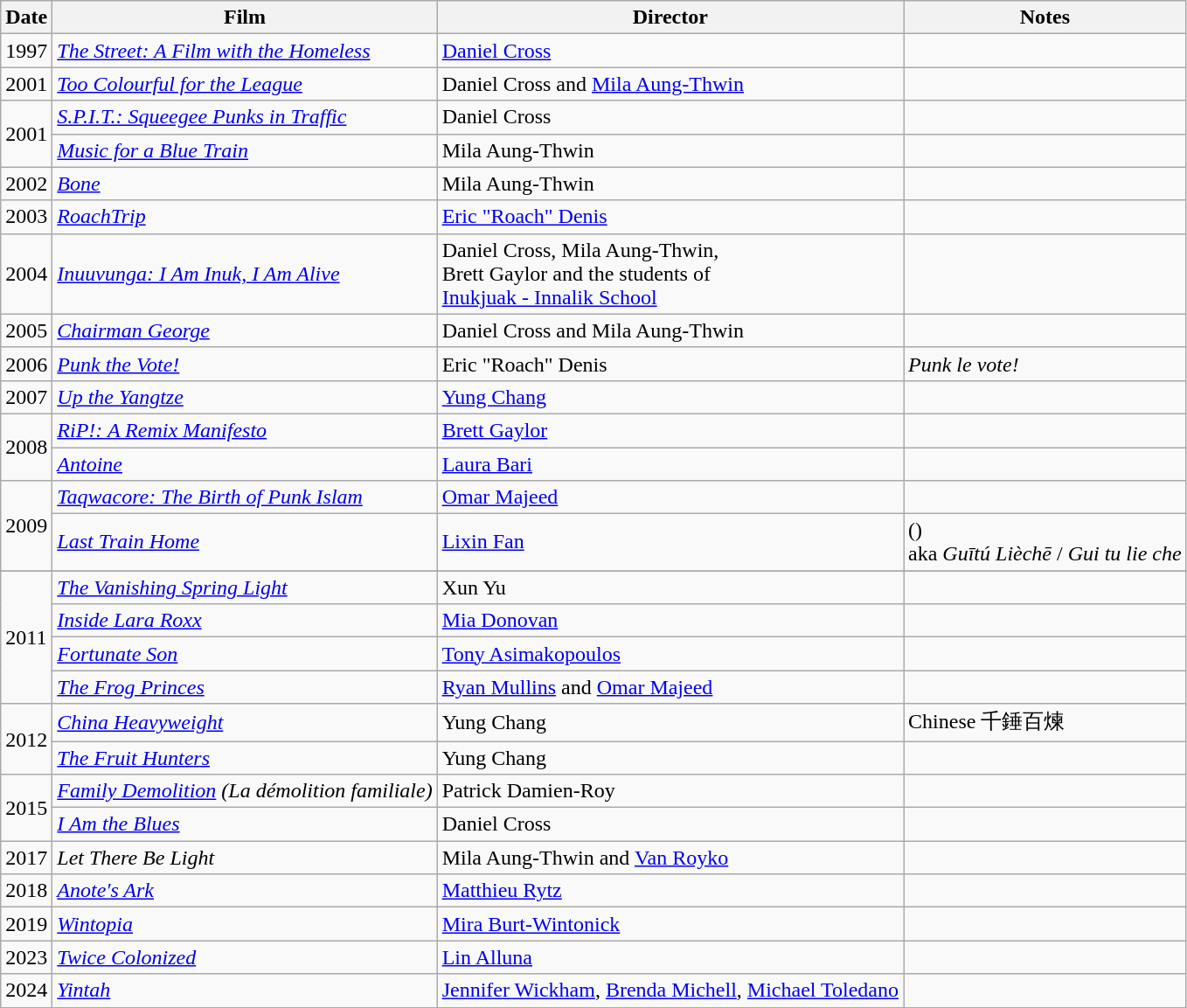<table class="wikitable">
<tr>
<th>Date</th>
<th>Film</th>
<th>Director</th>
<th>Notes</th>
</tr>
<tr>
<td>1997</td>
<td><em><a href='#'>The Street: A Film with the Homeless</a></em></td>
<td><a href='#'>Daniel Cross</a></td>
<td></td>
</tr>
<tr>
<td>2001</td>
<td><em><a href='#'>Too Colourful for the League</a></em></td>
<td>Daniel Cross and <a href='#'>Mila Aung-Thwin</a></td>
<td></td>
</tr>
<tr>
<td rowspan="2">2001</td>
<td><em><a href='#'>S.P.I.T.: Squeegee Punks in Traffic</a></em></td>
<td>Daniel Cross</td>
<td></td>
</tr>
<tr>
<td><em><a href='#'>Music for a Blue Train</a></em></td>
<td>Mila Aung-Thwin</td>
<td></td>
</tr>
<tr>
<td>2002</td>
<td><em><a href='#'>Bone</a></em></td>
<td>Mila Aung-Thwin</td>
<td></td>
</tr>
<tr>
<td>2003</td>
<td><em><a href='#'>RoachTrip</a></em></td>
<td><a href='#'>Eric "Roach" Denis</a></td>
<td></td>
</tr>
<tr>
<td>2004</td>
<td><em><a href='#'>Inuuvunga: I Am Inuk, I Am Alive</a></em></td>
<td>Daniel Cross, Mila Aung-Thwin, <br>Brett Gaylor and the students of <br><a href='#'>Inukjuak - Innalik School</a></td>
<td></td>
</tr>
<tr>
<td>2005</td>
<td><em><a href='#'>Chairman George</a></em></td>
<td>Daniel Cross and Mila Aung-Thwin</td>
<td></td>
</tr>
<tr>
<td>2006</td>
<td><em><a href='#'>Punk the Vote!</a></em></td>
<td>Eric "Roach" Denis</td>
<td><em>Punk le vote!</em></td>
</tr>
<tr>
<td rowspan="1">2007</td>
<td><em><a href='#'>Up the Yangtze</a></em></td>
<td><a href='#'>Yung Chang</a></td>
<td></td>
</tr>
<tr>
<td rowspan="2">2008</td>
<td><em><a href='#'>RiP!: A Remix Manifesto</a></em></td>
<td><a href='#'>Brett Gaylor</a></td>
<td></td>
</tr>
<tr>
<td><em><a href='#'>Antoine</a></em></td>
<td><a href='#'>Laura Bari</a></td>
<td></td>
</tr>
<tr>
<td rowspan="2">2009</td>
<td><em><a href='#'>Taqwacore: The Birth of Punk Islam</a></em></td>
<td><a href='#'>Omar Majeed</a></td>
<td></td>
</tr>
<tr>
<td><em><a href='#'>Last Train Home</a></em></td>
<td><a href='#'>Lixin Fan</a></td>
<td>() <br>aka <em>Guītú Lièchē</em> / <em>Gui tu lie che</em></td>
</tr>
<tr>
</tr>
<tr>
<td rowspan="4">2011</td>
<td><em><a href='#'>The Vanishing Spring Light</a></em></td>
<td>Xun Yu</td>
<td></td>
</tr>
<tr>
<td><em><a href='#'>Inside Lara Roxx</a></em></td>
<td><a href='#'>Mia Donovan</a></td>
<td></td>
</tr>
<tr>
<td><em><a href='#'>Fortunate Son</a></em></td>
<td><a href='#'>Tony Asimakopoulos</a></td>
<td></td>
</tr>
<tr>
<td><em><a href='#'>The Frog Princes</a></em></td>
<td><a href='#'>Ryan Mullins</a> and <a href='#'>Omar Majeed</a></td>
<td></td>
</tr>
<tr>
<td rowspan="2">2012</td>
<td><em><a href='#'>China Heavyweight</a></em></td>
<td>Yung Chang</td>
<td>Chinese 千錘百煉</td>
</tr>
<tr>
<td><em><a href='#'>The Fruit Hunters</a></em></td>
<td>Yung Chang</td>
<td></td>
</tr>
<tr>
<td rowspan=2>2015</td>
<td><em><a href='#'>Family Demolition</a> (La démolition familiale)</em></td>
<td>Patrick Damien-Roy</td>
<td></td>
</tr>
<tr>
<td><em><a href='#'>I Am the Blues</a></em></td>
<td>Daniel Cross</td>
<td></td>
</tr>
<tr>
<td>2017</td>
<td><em>Let There Be Light</em></td>
<td>Mila Aung-Thwin and <a href='#'>Van Royko</a></td>
<td></td>
</tr>
<tr>
<td>2018</td>
<td><em><a href='#'>Anote's Ark</a></em></td>
<td><a href='#'>Matthieu Rytz</a></td>
<td></td>
</tr>
<tr>
<td>2019</td>
<td><em><a href='#'>Wintopia</a></em></td>
<td><a href='#'>Mira Burt-Wintonick</a></td>
<td></td>
</tr>
<tr>
<td>2023</td>
<td><em><a href='#'>Twice Colonized</a></em></td>
<td><a href='#'>Lin Alluna</a></td>
<td></td>
</tr>
<tr>
<td>2024</td>
<td><em><a href='#'>Yintah</a></em></td>
<td><a href='#'>Jennifer Wickham</a>, <a href='#'>Brenda Michell</a>, <a href='#'>Michael Toledano</a></td>
<td></td>
</tr>
</table>
